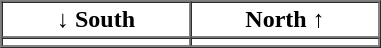<table border="1" cellpadding="2" cellspacing="0">
<tr>
<th>↓ South</th>
<th>North ↑</th>
</tr>
<tr>
<td align="center" width="120pt"></td>
<td align="center" width="120pt"></td>
</tr>
<tr>
</tr>
</table>
